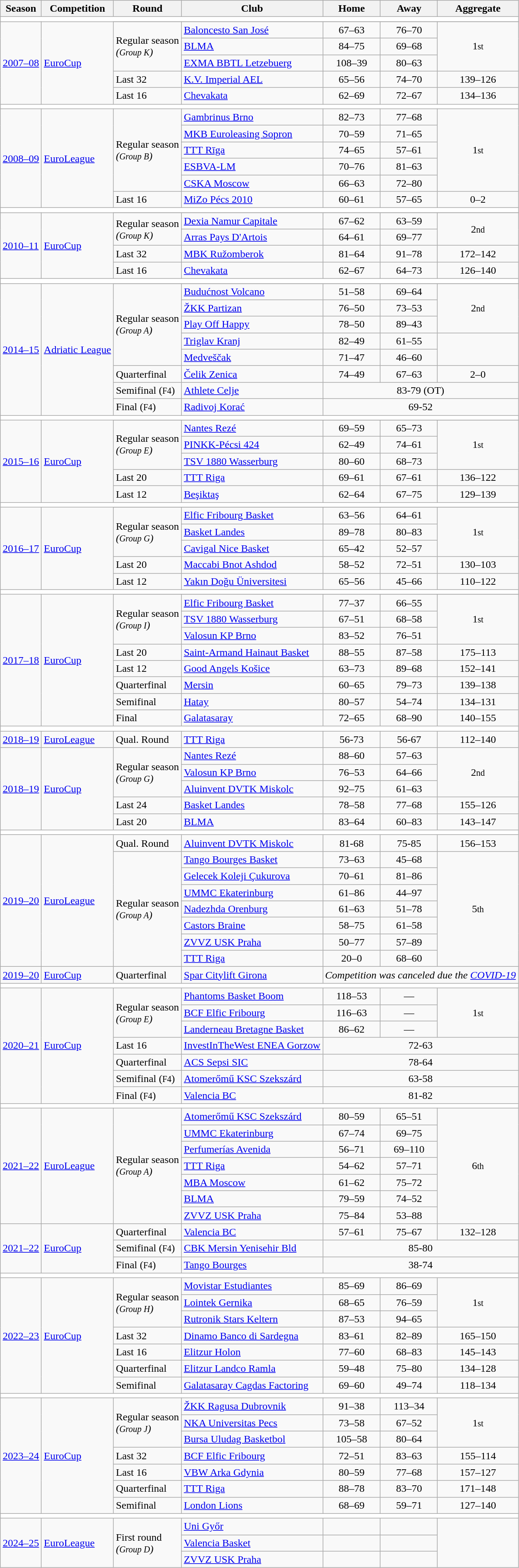<table class="wikitable" align="center" style="text-align:left;">
<tr>
<th>Season</th>
<th>Competition</th>
<th>Round</th>
<th>Club</th>
<th>Home</th>
<th>Away</th>
<th>Aggregate</th>
</tr>
<tr>
<td colspan=7 style="text-align: center;" bgcolor=white></td>
</tr>
<tr>
<td rowspan=6><a href='#'>2007–08</a></td>
<td rowspan=6><a href='#'>EuroCup</a></td>
</tr>
<tr>
<td rowspan=3>Regular season<br><em>(<small>Group K</small>)</em></td>
<td> <a href='#'>Baloncesto San José</a></td>
<td align=center>67–63</td>
<td align=center>76–70</td>
<td align=center rowspan=3>1<small>st</small> </td>
</tr>
<tr>
<td> <a href='#'>BLMA</a></td>
<td align=center>84–75</td>
<td align=center>69–68</td>
</tr>
<tr>
<td> <a href='#'>EXMA BBTL Letzebuerg</a></td>
<td align=center>108–39</td>
<td align=center>80–63</td>
</tr>
<tr>
<td>Last 32</td>
<td> <a href='#'>K.V. Imperial AEL</a></td>
<td align=center>65–56</td>
<td align=center>74–70</td>
<td align=center>139–126</td>
</tr>
<tr>
<td>Last 16</td>
<td> <a href='#'>Chevakata</a></td>
<td align=center>62–69</td>
<td align=center>72–67</td>
<td align=center>134–136</td>
</tr>
<tr>
<td colspan=7 style="text-align: center;" bgcolor=white></td>
</tr>
<tr>
<td rowspan=6><a href='#'>2008–09</a></td>
<td rowspan=6><a href='#'>EuroLeague</a></td>
<td rowspan=5>Regular season<br><em>(<small>Group B</small>)</em></td>
<td> <a href='#'>Gambrinus Brno</a></td>
<td align=center>82–73</td>
<td align=center>77–68</td>
<td align=center rowspan=5>1<small>st</small>  </td>
</tr>
<tr>
<td> <a href='#'>MKB Euroleasing Sopron</a></td>
<td align=center>70–59</td>
<td align=center>71–65</td>
</tr>
<tr>
<td> <a href='#'>TTT Rīga</a></td>
<td align=center>74–65</td>
<td align=center>57–61</td>
</tr>
<tr>
<td> <a href='#'>ESBVA-LM</a></td>
<td align=center>70–76</td>
<td align=center>81–63</td>
</tr>
<tr>
<td> <a href='#'>CSKA Moscow</a></td>
<td align=center>66–63</td>
<td align=center>72–80</td>
</tr>
<tr>
<td>Last 16</td>
<td> <a href='#'>MiZo Pécs 2010</a></td>
<td align=center>60–61</td>
<td align=center>57–65</td>
<td align=center>0–2</td>
</tr>
<tr>
<td colspan=7 style="text-align: center;" bgcolor=white></td>
</tr>
<tr>
<td rowspan=5><a href='#'>2010–11</a></td>
<td rowspan=5><a href='#'>EuroCup</a></td>
</tr>
<tr>
<td rowspan=2>Regular season<br><em>(<small>Group K</small>)</em></td>
<td> <a href='#'>Dexia Namur Capitale</a></td>
<td align=center>67–62</td>
<td align=center>63–59</td>
<td align=center rowspan=2>2<small>nd</small> </td>
</tr>
<tr>
<td> <a href='#'>Arras Pays D'Artois</a></td>
<td align=center>64–61</td>
<td align=center>69–77</td>
</tr>
<tr>
<td>Last 32</td>
<td> <a href='#'>MBK Ružomberok</a></td>
<td align=center>81–64</td>
<td align=center>91–78</td>
<td align=center>172–142</td>
</tr>
<tr>
<td>Last 16</td>
<td> <a href='#'>Chevakata</a></td>
<td align=center>62–67</td>
<td align=center>64–73</td>
<td align=center>126–140</td>
</tr>
<tr>
<td colspan=7 style="text-align: center;" bgcolor=white></td>
</tr>
<tr>
<td rowspan=9><a href='#'>2014–15</a></td>
<td rowspan=9><a href='#'>Adriatic League</a></td>
</tr>
<tr>
<td rowspan=5>Regular season<br><em>(<small>Group A</small>)</em></td>
<td> <a href='#'>Budućnost Volcano</a></td>
<td align=center>51–58</td>
<td align=center>69–64</td>
<td align=center rowspan=3>2<small>nd</small> </td>
</tr>
<tr>
<td> <a href='#'>ŽKK Partizan</a></td>
<td align=center>76–50</td>
<td align=center>73–53</td>
</tr>
<tr>
<td> <a href='#'>Play Off Happy</a></td>
<td align=center>78–50</td>
<td align=center>89–43</td>
</tr>
<tr>
<td> <a href='#'>Triglav Kranj</a></td>
<td align=center>82–49</td>
<td align=center>61–55</td>
</tr>
<tr>
<td> <a href='#'>Medveščak</a></td>
<td align=center>71–47</td>
<td align=center>46–60</td>
</tr>
<tr>
<td>Quarterfinal</td>
<td> <a href='#'>Čelik Zenica</a></td>
<td align=center>74–49</td>
<td align=center>67–63</td>
<td align=center>2–0</td>
</tr>
<tr>
<td>Semifinal (<small>F4</small>)</td>
<td> <a href='#'>Athlete Celje</a></td>
<td colspan=3 align=center>83-79 (OT)</td>
</tr>
<tr>
<td>Final (<small>F4</small>)</td>
<td> <a href='#'>Radivoj Korać</a></td>
<td colspan=3 align=center>69-52</td>
</tr>
<tr>
<td colspan=7 style="text-align: center;" bgcolor=white></td>
</tr>
<tr>
<td rowspan=6><a href='#'>2015–16</a></td>
<td rowspan=6><a href='#'>EuroCup</a></td>
</tr>
<tr>
<td rowspan=3>Regular season<br><em>(<small>Group E</small>)</em></td>
<td> <a href='#'>Nantes Rezé</a></td>
<td align=center>69–59</td>
<td align=center>65–73</td>
<td align=center rowspan=3>1<small>st</small> </td>
</tr>
<tr>
<td> <a href='#'>PINKK-Pécsi 424</a></td>
<td align=center>62–49</td>
<td align=center>74–61</td>
</tr>
<tr>
<td> <a href='#'>TSV 1880 Wasserburg</a></td>
<td align=center>80–60</td>
<td align=center>68–73</td>
</tr>
<tr>
<td>Last 20</td>
<td> <a href='#'>TTT Riga</a></td>
<td align=center>69–61</td>
<td align=center>67–61</td>
<td align=center>136–122</td>
</tr>
<tr>
<td>Last 12</td>
<td> <a href='#'>Beşiktaş</a></td>
<td align=center>62–64</td>
<td align=center>67–75</td>
<td align=center>129–139</td>
</tr>
<tr>
<td colspan=7 style="text-align: center;" bgcolor=white></td>
</tr>
<tr>
<td rowspan=6><a href='#'>2016–17</a></td>
<td rowspan=6><a href='#'>EuroCup</a></td>
</tr>
<tr>
<td rowspan=3>Regular season<br><em>(<small>Group G</small>)</em></td>
<td> <a href='#'>Elfic Fribourg Basket</a></td>
<td align=center>63–56</td>
<td align=center>64–61</td>
<td align=center rowspan=3>1<small>st</small> </td>
</tr>
<tr>
<td> <a href='#'>Basket Landes</a></td>
<td align=center>89–78</td>
<td align=center>80–83</td>
</tr>
<tr>
<td> <a href='#'>Cavigal Nice Basket</a></td>
<td align=center>65–42</td>
<td align=center>52–57</td>
</tr>
<tr>
<td>Last 20</td>
<td> <a href='#'>Maccabi Bnot Ashdod</a></td>
<td align=center>58–52</td>
<td align=center>72–51</td>
<td align=center>130–103</td>
</tr>
<tr>
<td>Last 12</td>
<td> <a href='#'>Yakın Doğu Üniversitesi</a></td>
<td align=center>65–56</td>
<td align=center>45–66</td>
<td align=center>110–122</td>
</tr>
<tr>
<td colspan=7 style="text-align: center;" bgcolor=white></td>
</tr>
<tr>
<td rowspan=9><a href='#'>2017–18</a></td>
<td rowspan=9><a href='#'>EuroCup</a></td>
</tr>
<tr>
<td rowspan=3>Regular season<br><em>(<small>Group I</small>)</em></td>
<td> <a href='#'>Elfic Fribourg Basket</a></td>
<td align=center>77–37</td>
<td align=center>66–55</td>
<td align=center rowspan=3>1<small>st</small> </td>
</tr>
<tr>
<td> <a href='#'>TSV 1880 Wasserburg</a></td>
<td align=center>67–51</td>
<td align=center>68–58</td>
</tr>
<tr>
<td> <a href='#'>Valosun KP Brno</a></td>
<td align=center>83–52</td>
<td align=center>76–51</td>
</tr>
<tr>
<td>Last 20</td>
<td> <a href='#'>Saint-Armand Hainaut Basket</a></td>
<td align=center>88–55</td>
<td align=center>87–58</td>
<td align=center>175–113</td>
</tr>
<tr>
<td>Last 12</td>
<td> <a href='#'>Good Angels Košice</a></td>
<td align=center>63–73</td>
<td align=center>89–68</td>
<td align=center>152–141</td>
</tr>
<tr>
<td>Quarterfinal</td>
<td> <a href='#'>Mersin</a></td>
<td align=center>60–65</td>
<td align=center>79–73</td>
<td align=center>139–138</td>
</tr>
<tr>
<td>Semifinal</td>
<td> <a href='#'>Hatay</a></td>
<td align=center>80–57</td>
<td align=center>54–74</td>
<td align=center>134–131</td>
</tr>
<tr>
<td>Final</td>
<td> <a href='#'>Galatasaray</a></td>
<td align=center>72–65</td>
<td align=center>68–90</td>
<td align=center>140–155</td>
</tr>
<tr>
<td colspan=7 style="text-align: center;" bgcolor=white></td>
</tr>
<tr>
<td><a href='#'>2018–19</a></td>
<td><a href='#'>EuroLeague</a></td>
<td>Qual. Round</td>
<td> <a href='#'>TTT Riga</a></td>
<td align=center>56-73</td>
<td align=center>56-67</td>
<td align=center>112–140</td>
</tr>
<tr>
<td rowspan=5><a href='#'>2018–19</a></td>
<td rowspan=5><a href='#'>EuroCup</a></td>
<td rowspan=3>Regular season<br><em>(<small>Group G</small>)</em></td>
<td> <a href='#'>Nantes Rezé</a></td>
<td align=center>88–60</td>
<td align=center>57–63</td>
<td align=center rowspan=3>2<small>nd</small> </td>
</tr>
<tr>
<td> <a href='#'>Valosun KP Brno</a></td>
<td align=center>76–53</td>
<td align=center>64–66</td>
</tr>
<tr>
<td> <a href='#'>Aluinvent DVTK Miskolc</a></td>
<td align=center>92–75</td>
<td align=center>61–63</td>
</tr>
<tr>
<td>Last 24</td>
<td> <a href='#'>Basket Landes</a></td>
<td align=center>78–58</td>
<td align=center>77–68</td>
<td align=center>155–126</td>
</tr>
<tr>
<td>Last 20</td>
<td> <a href='#'>BLMA</a></td>
<td align=center>83–64</td>
<td align=center>60–83</td>
<td align=center>143–147</td>
</tr>
<tr>
<td colspan=7 style="text-align: center;" bgcolor=white></td>
</tr>
<tr>
<td rowspan=8><a href='#'>2019–20</a></td>
<td rowspan=8><a href='#'>EuroLeague</a></td>
<td>Qual. Round</td>
<td> <a href='#'>Aluinvent DVTK Miskolc</a></td>
<td align=center>81-68</td>
<td align=center>75-85</td>
<td align=center>156–153</td>
</tr>
<tr>
<td rowspan=7>Regular season<br><em>(<small>Group A</small>)</em></td>
<td> <a href='#'>Tango Bourges Basket</a></td>
<td align=center>73–63</td>
<td align=center>45–68</td>
<td align=center rowspan=7>5<small>th</small></td>
</tr>
<tr>
<td> <a href='#'>Gelecek Koleji Çukurova</a></td>
<td align=center>70–61</td>
<td align=center>81–86</td>
</tr>
<tr>
<td> <a href='#'>UMMC Ekaterinburg</a></td>
<td align=center>61–86</td>
<td align=center>44–97</td>
</tr>
<tr>
<td> <a href='#'>Nadezhda Orenburg</a></td>
<td align=center>61–63</td>
<td align=center>51–78</td>
</tr>
<tr>
<td> <a href='#'>Castors Braine</a></td>
<td align=center>58–75</td>
<td align=center>61–58</td>
</tr>
<tr>
<td> <a href='#'>ZVVZ USK Praha</a></td>
<td align=center>50–77</td>
<td align=center>57–89</td>
</tr>
<tr>
<td> <a href='#'>TTT Riga</a></td>
<td align=center>20–0</td>
<td align=center>68–60</td>
</tr>
<tr>
<td><a href='#'>2019–20</a></td>
<td><a href='#'>EuroCup</a></td>
<td>Quarterfinal</td>
<td> <a href='#'>Spar Citylift Girona</a></td>
<td colspan=3 align=center><em>Competition was canceled due the <a href='#'>COVID-19</a></em></td>
</tr>
<tr>
<td colspan=7 style="text-align: center;" bgcolor=white></td>
</tr>
<tr>
<td rowspan=7><a href='#'>2020–21</a></td>
<td rowspan=7><a href='#'>EuroCup</a></td>
<td rowspan=3>Regular season<br><em>(<small>Group E</small>)</em></td>
<td> <a href='#'>Phantoms Basket Boom</a></td>
<td align=center>118–53</td>
<td align=center>—</td>
<td align=center rowspan=3>1<small>st</small> </td>
</tr>
<tr>
<td> <a href='#'>BCF Elfic Fribourg</a></td>
<td align=center>116–63</td>
<td align=center>—</td>
</tr>
<tr>
<td> <a href='#'>Landerneau Bretagne Basket</a></td>
<td align=center>86–62</td>
<td align=center>—</td>
</tr>
<tr>
<td>Last 16</td>
<td> <a href='#'>InvestInTheWest ENEA Gorzow</a></td>
<td colspan=3 align=center>72-63</td>
</tr>
<tr>
<td>Quarterfinal</td>
<td> <a href='#'>ACS Sepsi SIC</a></td>
<td colspan=3 align=center>78-64</td>
</tr>
<tr>
<td>Semifinal (<small>F4</small>)</td>
<td> <a href='#'>Atomerőmű KSC Szekszárd</a></td>
<td colspan=3 align=center>63-58</td>
</tr>
<tr>
<td>Final (<small>F4</small>)</td>
<td> <a href='#'>Valencia BC</a></td>
<td colspan=3 align=center>81-82</td>
</tr>
<tr>
<td colspan=7 style="text-align: center;" bgcolor=white></td>
</tr>
<tr>
<td rowspan=7><a href='#'>2021–22</a></td>
<td rowspan=7><a href='#'>EuroLeague</a></td>
<td rowspan=7>Regular season<br><em>(<small>Group A</small>)</em></td>
<td> <a href='#'>Atomerőmű KSC Szekszárd</a></td>
<td align=center>80–59</td>
<td align=center>65–51</td>
<td align=center rowspan=7>6<small>th</small></td>
</tr>
<tr>
<td> <a href='#'>UMMC Ekaterinburg</a></td>
<td align=center>67–74</td>
<td align=center>69–75</td>
</tr>
<tr>
<td> <a href='#'>Perfumerías Avenida</a></td>
<td align=center>56–71</td>
<td align=center>69–110</td>
</tr>
<tr>
<td> <a href='#'>TTT Riga</a></td>
<td align=center>54–62</td>
<td align=center>57–71</td>
</tr>
<tr>
<td> <a href='#'>MBA Moscow</a></td>
<td align=center>61–62</td>
<td align=center>75–72</td>
</tr>
<tr>
<td> <a href='#'>BLMA</a></td>
<td align=center>79–59</td>
<td align=center>74–52</td>
</tr>
<tr>
<td> <a href='#'>ZVVZ USK Praha</a></td>
<td align=center>75–84</td>
<td align=center>53–88</td>
</tr>
<tr>
<td rowspan=3><a href='#'>2021–22</a></td>
<td rowspan=3><a href='#'>EuroCup</a></td>
<td>Quarterfinal</td>
<td> <a href='#'>Valencia BC</a></td>
<td align=center>57–61</td>
<td align=center>75–67</td>
<td align=center>132–128</td>
</tr>
<tr>
<td>Semifinal (<small>F4</small>)</td>
<td> <a href='#'>CBK Mersin Yenisehir Bld</a></td>
<td colspan=3 align=center>85-80</td>
</tr>
<tr>
<td>Final (<small>F4</small>)</td>
<td> <a href='#'>Tango Bourges</a></td>
<td colspan=3 align=center>38-74</td>
</tr>
<tr>
<td colspan=7 style="text-align: center;" bgcolor=white></td>
</tr>
<tr>
<td rowspan=7><a href='#'>2022–23</a></td>
<td rowspan=7><a href='#'>EuroCup</a></td>
<td rowspan=3>Regular season<br><em>(<small>Group H</small>)</em></td>
<td> <a href='#'>Movistar Estudiantes</a></td>
<td align=center>85–69</td>
<td align=center>86–69</td>
<td align=center rowspan=3>1<small>st</small> </td>
</tr>
<tr>
<td> <a href='#'>Lointek Gernika</a></td>
<td align=center>68–65</td>
<td align=center>76–59</td>
</tr>
<tr>
<td> <a href='#'>Rutronik Stars Keltern</a></td>
<td align=center>87–53</td>
<td align=center>94–65</td>
</tr>
<tr>
<td>Last 32</td>
<td> <a href='#'>Dinamo Banco di Sardegna</a></td>
<td align=center>83–61</td>
<td align=center>82–89</td>
<td align=center>165–150</td>
</tr>
<tr>
<td>Last 16</td>
<td> <a href='#'>Elitzur Holon</a></td>
<td align=center>77–60</td>
<td align=center>68–83</td>
<td align=center>145–143</td>
</tr>
<tr>
<td>Quarterfinal</td>
<td> <a href='#'>Elitzur Landco Ramla</a></td>
<td align=center>59–48</td>
<td align=center>75–80</td>
<td align=center>134–128</td>
</tr>
<tr>
<td>Semifinal</td>
<td> <a href='#'>Galatasaray Cagdas Factoring</a></td>
<td align=center>69–60</td>
<td align=center>49–74</td>
<td align=center>118–134</td>
</tr>
<tr>
<td colspan=7 style="text-align: center;" bgcolor=white></td>
</tr>
<tr>
<td rowspan=7><a href='#'>2023–24</a></td>
<td rowspan=7><a href='#'>EuroCup</a></td>
<td rowspan=3>Regular season<br><em>(<small>Group J</small>)</em></td>
<td> <a href='#'>ŽKK Ragusa Dubrovnik</a></td>
<td align=center>91–38</td>
<td align=center>113–34</td>
<td align=center rowspan=3>1<small>st</small> </td>
</tr>
<tr>
<td> <a href='#'>NKA Universitas Pecs</a></td>
<td align=center>73–58</td>
<td align=center>67–52</td>
</tr>
<tr>
<td> <a href='#'>Bursa Uludag Basketbol</a></td>
<td align=center>105–58</td>
<td align=center>80–64</td>
</tr>
<tr>
<td>Last 32</td>
<td> <a href='#'>BCF Elfic Fribourg</a></td>
<td align=center>72–51</td>
<td align=center>83–63</td>
<td align=center>155–114</td>
</tr>
<tr>
<td>Last 16</td>
<td> <a href='#'>VBW Arka Gdynia</a></td>
<td align=center>80–59</td>
<td align=center>77–68</td>
<td align=center>157–127</td>
</tr>
<tr>
<td>Quarterfinal</td>
<td> <a href='#'>TTT Riga</a></td>
<td align=center>88–78</td>
<td align=center>83–70</td>
<td align=center>171–148</td>
</tr>
<tr>
<td>Semifinal</td>
<td> <a href='#'>London Lions</a></td>
<td align=center>68–69</td>
<td align=center>59–71</td>
<td align=center>127–140</td>
</tr>
<tr>
<td colspan=7 style="text-align: center;" bgcolor=white></td>
</tr>
<tr>
<td rowspan=3><a href='#'>2024–25</a></td>
<td rowspan=3><a href='#'>EuroLeague</a></td>
<td rowspan=3>First round<br><em>(<small>Group D</small>)</em></td>
<td> <a href='#'>Uni Győr</a></td>
<td align=center></td>
<td align=center></td>
<td align=center rowspan=7></td>
</tr>
<tr>
<td> <a href='#'>Valencia Basket</a></td>
<td align=center></td>
<td align=center></td>
</tr>
<tr>
<td> <a href='#'>ZVVZ USK Praha</a></td>
<td align=center></td>
<td align=center></td>
</tr>
</table>
